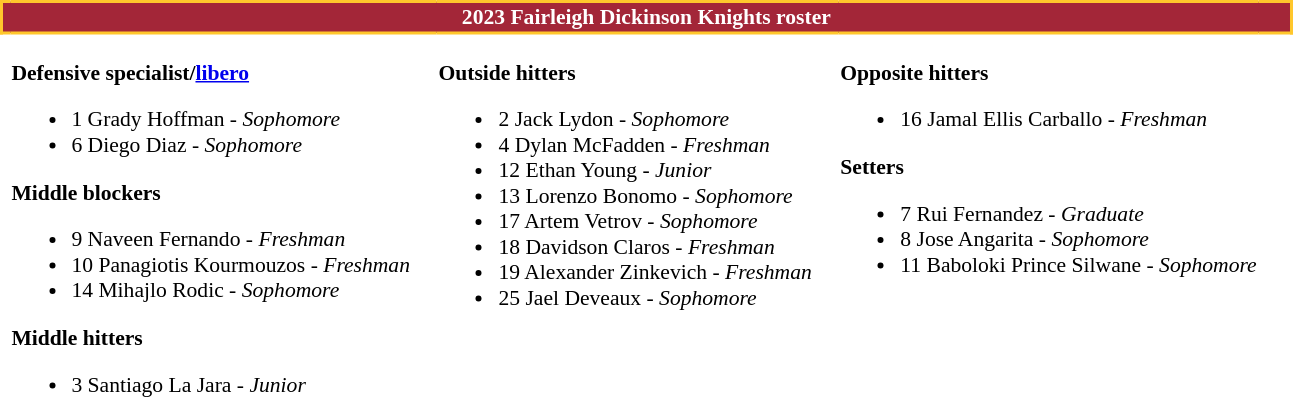<table class="toccolours" style="border-collapse:collapse; font-size:90%;">
<tr>
<td colspan="7" style="text-align:center; background:#A32638; color:#FFFFFF; border: 2px solid #FFC72C;"><strong>2023 Fairleigh Dickinson Knights roster</strong></td>
</tr>
<tr>
</tr>
<tr>
<td width="03"> </td>
<td valign="top"><br><strong>Defensive specialist/<a href='#'>libero</a></strong><ul><li>1 Grady Hoffman - <em>Sophomore</em></li><li>6 Diego Diaz - <em>Sophomore</em></li></ul><strong>Middle blockers</strong><ul><li>9 Naveen Fernando - <em>Freshman</em></li><li>10 Panagiotis Kourmouzos - <em>Freshman</em></li><li>14 Mihajlo Rodic - <em>Sophomore</em></li></ul><strong>Middle hitters</strong><ul><li>3 Santiago La Jara - <em>Junior</em></li></ul></td>
<td width="15"> </td>
<td valign="top"><br><strong>Outside hitters</strong><ul><li>2 Jack Lydon - <em>Sophomore</em></li><li>4 Dylan McFadden - <em>Freshman</em></li><li>12 Ethan Young - <em>Junior</em></li><li>13 Lorenzo Bonomo - <em>Sophomore</em></li><li>17 Artem Vetrov - <em>Sophomore</em></li><li>18 Davidson Claros - <em>Freshman</em></li><li>19 Alexander Zinkevich - <em>Freshman</em></li><li>25 Jael Deveaux - <em>Sophomore</em></li></ul></td>
<td width="15"> </td>
<td valign="top"><br><strong>Opposite hitters</strong><ul><li>16 Jamal Ellis Carballo - <em>Freshman</em></li></ul><strong>Setters</strong><ul><li>7 Rui Fernandez - <em>Graduate</em></li><li>8 Jose Angarita - <em>Sophomore</em></li><li>11 Baboloki Prince Silwane - <em>Sophomore</em></li></ul></td>
<td width="20"> </td>
</tr>
</table>
